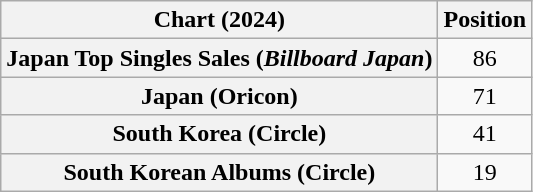<table class="wikitable sortable plainrowheaders" style="text-align:center">
<tr>
<th scope="col">Chart (2024)</th>
<th scope="col">Position</th>
</tr>
<tr>
<th scope="row">Japan Top Singles Sales (<em>Billboard Japan</em>)</th>
<td>86</td>
</tr>
<tr>
<th scope="row">Japan (Oricon)</th>
<td>71</td>
</tr>
<tr>
<th scope="row">South Korea (Circle)</th>
<td>41</td>
</tr>
<tr>
<th scope="row">South Korean Albums (Circle)</th>
<td>19</td>
</tr>
</table>
